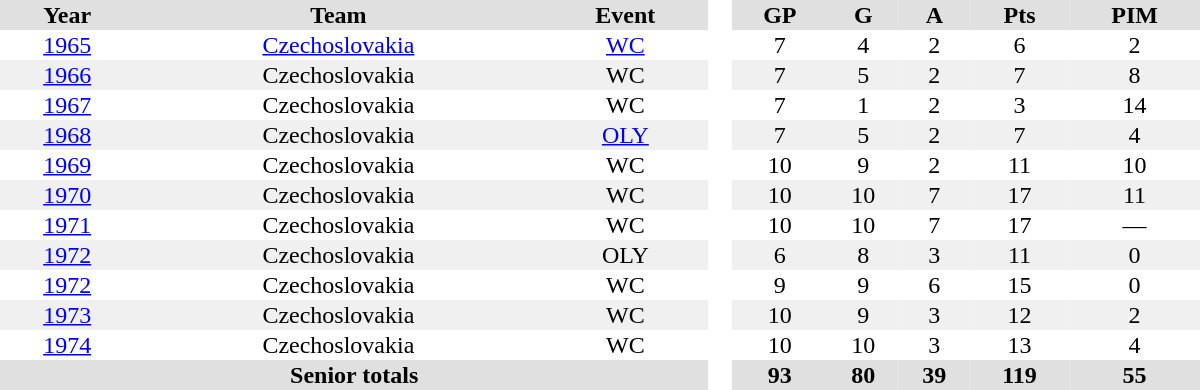<table border="0" cellpadding="1" cellspacing="0" style="text-align:center; width:50em">
<tr ALIGN="center" bgcolor="#e0e0e0">
<th>Year</th>
<th>Team</th>
<th>Event</th>
<th rowspan="99" bgcolor="#ffffff"> </th>
<th>GP</th>
<th>G</th>
<th>A</th>
<th>Pts</th>
<th>PIM</th>
</tr>
<tr>
<td><a href='#'>1965</a></td>
<td><a href='#'>Czechoslovakia</a></td>
<td><a href='#'>WC</a></td>
<td>7</td>
<td>4</td>
<td>2</td>
<td>6</td>
<td>2</td>
</tr>
<tr bgcolor="#f0f0f0">
<td><a href='#'>1966</a></td>
<td>Czechoslovakia</td>
<td>WC</td>
<td>7</td>
<td>5</td>
<td>2</td>
<td>7</td>
<td>8</td>
</tr>
<tr>
<td><a href='#'>1967</a></td>
<td>Czechoslovakia</td>
<td>WC</td>
<td>7</td>
<td>1</td>
<td>2</td>
<td>3</td>
<td>14</td>
</tr>
<tr bgcolor="#f0f0f0">
<td><a href='#'>1968</a></td>
<td>Czechoslovakia</td>
<td><a href='#'>OLY</a></td>
<td>7</td>
<td>5</td>
<td>2</td>
<td>7</td>
<td>4</td>
</tr>
<tr>
<td><a href='#'>1969</a></td>
<td>Czechoslovakia</td>
<td>WC</td>
<td>10</td>
<td>9</td>
<td>2</td>
<td>11</td>
<td>10</td>
</tr>
<tr bgcolor="#f0f0f0">
<td><a href='#'>1970</a></td>
<td>Czechoslovakia</td>
<td>WC</td>
<td>10</td>
<td>10</td>
<td>7</td>
<td>17</td>
<td>11</td>
</tr>
<tr>
<td><a href='#'>1971</a></td>
<td>Czechoslovakia</td>
<td>WC</td>
<td>10</td>
<td>10</td>
<td>7</td>
<td>17</td>
<td>—</td>
</tr>
<tr bgcolor="#f0f0f0">
<td><a href='#'>1972</a></td>
<td>Czechoslovakia</td>
<td>OLY</td>
<td>6</td>
<td>8</td>
<td>3</td>
<td>11</td>
<td>0</td>
</tr>
<tr>
<td><a href='#'>1972</a></td>
<td>Czechoslovakia</td>
<td>WC</td>
<td>9</td>
<td>9</td>
<td>6</td>
<td>15</td>
<td>0</td>
</tr>
<tr bgcolor="#f0f0f0">
<td><a href='#'>1973</a></td>
<td>Czechoslovakia</td>
<td>WC</td>
<td>10</td>
<td>9</td>
<td>3</td>
<td>12</td>
<td>2</td>
</tr>
<tr>
<td><a href='#'>1974</a></td>
<td>Czechoslovakia</td>
<td>WC</td>
<td>10</td>
<td>10</td>
<td>3</td>
<td>13</td>
<td>4</td>
</tr>
<tr bgcolor="#e0e0e0">
<th colspan=3>Senior totals</th>
<th>93</th>
<th>80</th>
<th>39</th>
<th>119</th>
<th>55</th>
</tr>
</table>
